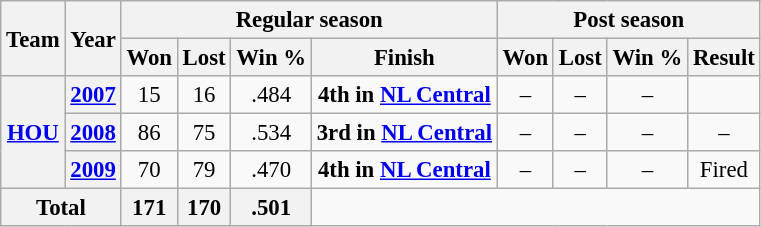<table class="wikitable" style="font-size: 95%; text-align:center;">
<tr>
<th rowspan="2">Team</th>
<th rowspan="2">Year</th>
<th colspan="4">Regular season</th>
<th colspan="4">Post season</th>
</tr>
<tr>
<th>Won</th>
<th>Lost</th>
<th>Win %</th>
<th>Finish</th>
<th>Won</th>
<th>Lost</th>
<th>Win %</th>
<th>Result</th>
</tr>
<tr>
<th rowspan="3"><a href='#'>HOU</a></th>
<th><a href='#'>2007</a></th>
<td>15</td>
<td>16</td>
<td>.484</td>
<td><strong>4th in <a href='#'>NL Central</a></strong></td>
<td>–</td>
<td>–</td>
<td>–</td>
<td></td>
</tr>
<tr>
<th><a href='#'>2008</a></th>
<td>86</td>
<td>75</td>
<td>.534</td>
<td><strong>3rd in <a href='#'>NL Central</a></strong></td>
<td>–</td>
<td>–</td>
<td>–</td>
<td>–</td>
</tr>
<tr>
<th><a href='#'>2009</a></th>
<td>70</td>
<td>79</td>
<td>.470</td>
<td><strong>4th in <a href='#'>NL Central</a></strong></td>
<td>–</td>
<td>–</td>
<td>–</td>
<td –>Fired</td>
</tr>
<tr>
<th colspan="2">Total</th>
<th>171</th>
<th>170</th>
<th>.501</th>
</tr>
</table>
